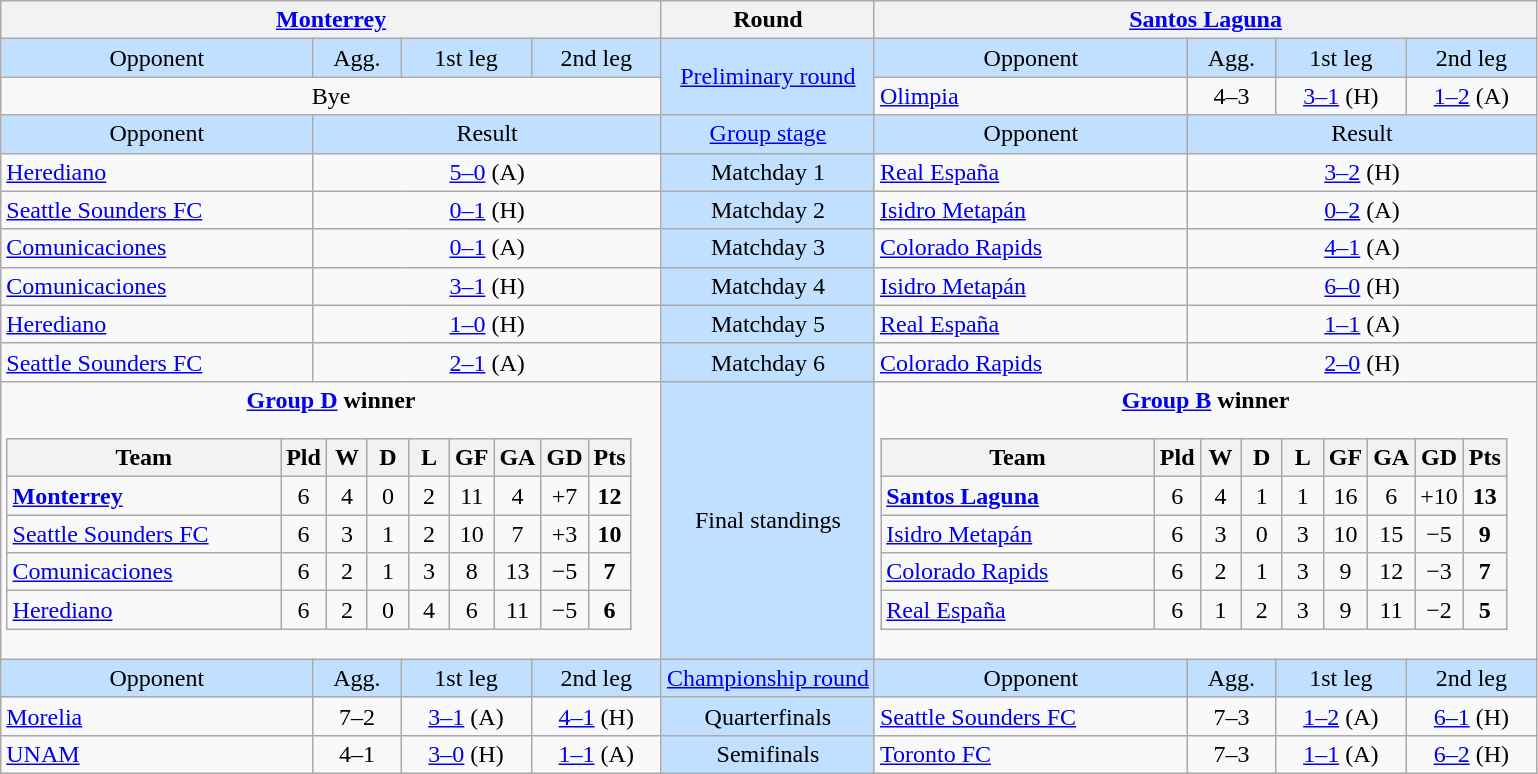<table class="wikitable" style="text-align: center;">
<tr>
<th colspan=4> <a href='#'>Monterrey</a></th>
<th>Round</th>
<th colspan=4> <a href='#'>Santos Laguna</a></th>
</tr>
<tr bgcolor=#c1e0ff>
<td>Opponent</td>
<td>Agg.</td>
<td>1st leg</td>
<td>2nd leg</td>
<td rowspan=2><a href='#'>Preliminary round</a></td>
<td>Opponent</td>
<td>Agg.</td>
<td>1st leg</td>
<td>2nd leg</td>
</tr>
<tr>
<td colspan=4>Bye</td>
<td align=left> <a href='#'>Olimpia</a></td>
<td>4–3</td>
<td><a href='#'>3–1</a> (H)</td>
<td><a href='#'>1–2</a> (A)</td>
</tr>
<tr bgcolor=#c1e0ff>
<td>Opponent</td>
<td colspan=3>Result</td>
<td><a href='#'>Group stage</a></td>
<td>Opponent</td>
<td colspan=3>Result</td>
</tr>
<tr>
<td align=left> <a href='#'>Herediano</a></td>
<td colspan=3><a href='#'>5–0</a> (A)</td>
<td bgcolor=#c1e0ff>Matchday 1</td>
<td align=left> <a href='#'>Real España</a></td>
<td colspan=3><a href='#'>3–2</a> (H)</td>
</tr>
<tr>
<td align=left> <a href='#'>Seattle Sounders FC</a></td>
<td colspan=3><a href='#'>0–1</a> (H)</td>
<td bgcolor=#c1e0ff>Matchday 2</td>
<td align=left> <a href='#'>Isidro Metapán</a></td>
<td colspan=3><a href='#'>0–2</a> (A)</td>
</tr>
<tr>
<td align=left> <a href='#'>Comunicaciones</a></td>
<td colspan=3><a href='#'>0–1</a> (A)</td>
<td bgcolor=#c1e0ff>Matchday 3</td>
<td align=left> <a href='#'>Colorado Rapids</a></td>
<td colspan=3><a href='#'>4–1</a> (A)</td>
</tr>
<tr>
<td align=left> <a href='#'>Comunicaciones</a></td>
<td colspan=3><a href='#'>3–1</a> (H)</td>
<td bgcolor=#c1e0ff>Matchday 4</td>
<td align=left> <a href='#'>Isidro Metapán</a></td>
<td colspan=3><a href='#'>6–0</a> (H)</td>
</tr>
<tr>
<td align=left> <a href='#'>Herediano</a></td>
<td colspan=3><a href='#'>1–0</a> (H)</td>
<td bgcolor=#c1e0ff>Matchday 5</td>
<td align=left> <a href='#'>Real España</a></td>
<td colspan=3><a href='#'>1–1</a> (A)</td>
</tr>
<tr>
<td align=left> <a href='#'>Seattle Sounders FC</a></td>
<td colspan=3><a href='#'>2–1</a> (A)</td>
<td bgcolor=#c1e0ff>Matchday 6</td>
<td align=left> <a href='#'>Colorado Rapids</a></td>
<td colspan=3><a href='#'>2–0</a> (H)</td>
</tr>
<tr>
<td colspan=4 align=center valign=top><strong><a href='#'>Group D</a> winner</strong><br><table class="wikitable" style="text-align: center;">
<tr>
<th width="175">Team</th>
<th width="20">Pld</th>
<th width="20">W</th>
<th width="20">D</th>
<th width="20">L</th>
<th width="20">GF</th>
<th width="20">GA</th>
<th width="20">GD</th>
<th width="20">Pts</th>
</tr>
<tr>
<td align=left> <strong><a href='#'>Monterrey</a></strong></td>
<td>6</td>
<td>4</td>
<td>0</td>
<td>2</td>
<td>11</td>
<td>4</td>
<td>+7</td>
<td><strong>12</strong></td>
</tr>
<tr>
<td align=left> <a href='#'>Seattle Sounders FC</a></td>
<td>6</td>
<td>3</td>
<td>1</td>
<td>2</td>
<td>10</td>
<td>7</td>
<td>+3</td>
<td><strong>10</strong></td>
</tr>
<tr>
<td align=left> <a href='#'>Comunicaciones</a></td>
<td>6</td>
<td>2</td>
<td>1</td>
<td>3</td>
<td>8</td>
<td>13</td>
<td>−5</td>
<td><strong>7</strong></td>
</tr>
<tr>
<td align=left> <a href='#'>Herediano</a></td>
<td>6</td>
<td>2</td>
<td>0</td>
<td>4</td>
<td>6</td>
<td>11</td>
<td>−5</td>
<td><strong>6</strong></td>
</tr>
</table>
</td>
<td bgcolor=#c1e0ff>Final standings</td>
<td colspan=4 align=center valign=top><strong><a href='#'>Group B</a> winner</strong><br><table class="wikitable" style="text-align: center;">
<tr>
<th width="175">Team</th>
<th width="20">Pld</th>
<th width="20">W</th>
<th width="20">D</th>
<th width="20">L</th>
<th width="20">GF</th>
<th width="20">GA</th>
<th width="20">GD</th>
<th width="20">Pts</th>
</tr>
<tr>
<td align=left> <strong><a href='#'>Santos Laguna</a></strong></td>
<td>6</td>
<td>4</td>
<td>1</td>
<td>1</td>
<td>16</td>
<td>6</td>
<td>+10</td>
<td><strong>13</strong></td>
</tr>
<tr>
<td align=left> <a href='#'>Isidro Metapán</a></td>
<td>6</td>
<td>3</td>
<td>0</td>
<td>3</td>
<td>10</td>
<td>15</td>
<td>−5</td>
<td><strong>9</strong></td>
</tr>
<tr>
<td align=left> <a href='#'>Colorado Rapids</a></td>
<td>6</td>
<td>2</td>
<td>1</td>
<td>3</td>
<td>9</td>
<td>12</td>
<td>−3</td>
<td><strong>7</strong></td>
</tr>
<tr>
<td align=left> <a href='#'>Real España</a></td>
<td>6</td>
<td>1</td>
<td>2</td>
<td>3</td>
<td>9</td>
<td>11</td>
<td>−2</td>
<td><strong>5</strong></td>
</tr>
</table>
</td>
</tr>
<tr bgcolor=#c1e0ff>
<td>Opponent</td>
<td>Agg.</td>
<td>1st leg</td>
<td>2nd leg</td>
<td><a href='#'>Championship round</a></td>
<td>Opponent</td>
<td>Agg.</td>
<td>1st leg</td>
<td>2nd leg</td>
</tr>
<tr>
<td align=left> <a href='#'>Morelia</a></td>
<td>7–2</td>
<td><a href='#'>3–1</a> (A)</td>
<td><a href='#'>4–1</a> (H)</td>
<td bgcolor=#c1e0ff>Quarterfinals</td>
<td align=left> <a href='#'>Seattle Sounders FC</a></td>
<td>7–3</td>
<td><a href='#'>1–2</a> (A)</td>
<td><a href='#'>6–1</a> (H)</td>
</tr>
<tr>
<td align=left> <a href='#'>UNAM</a></td>
<td>4–1</td>
<td><a href='#'>3–0</a> (H)</td>
<td><a href='#'>1–1</a> (A)</td>
<td bgcolor=#c1e0ff>Semifinals</td>
<td align=left> <a href='#'>Toronto FC</a></td>
<td>7–3</td>
<td><a href='#'>1–1</a> (A)</td>
<td><a href='#'>6–2</a> (H)</td>
</tr>
</table>
